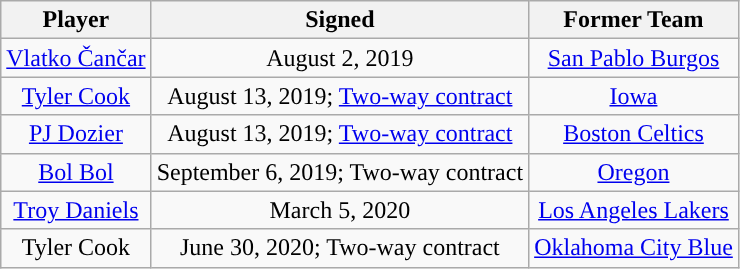<table class="wikitable sortable sortable">
<tr>
<th>Player</th>
<th>Signed</th>
<th>Former Team</th>
</tr>
<tr style="text-align: center">
<td><a href='#'>Vlatko Čančar</a></td>
<td>August 2, 2019</td>
<td> <a href='#'>San Pablo Burgos</a></td>
</tr>
<tr style="text-align: center">
<td><a href='#'>Tyler Cook</a></td>
<td>August 13, 2019; <a href='#'>Two-way contract</a></td>
<td><a href='#'>Iowa</a></td>
</tr>
<tr style="text-align: center">
<td><a href='#'>PJ Dozier</a></td>
<td>August 13, 2019; <a href='#'>Two-way contract</a></td>
<td><a href='#'>Boston Celtics</a></td>
</tr>
<tr style="text-align: center">
<td><a href='#'>Bol Bol</a></td>
<td>September 6, 2019; Two-way contract</td>
<td><a href='#'>Oregon</a></td>
</tr>
<tr style="text-align: center">
<td><a href='#'>Troy Daniels</a></td>
<td>March 5, 2020</td>
<td><a href='#'>Los Angeles Lakers</a></td>
</tr>
<tr style="text-align: center">
<td>Tyler Cook</td>
<td>June 30, 2020; Two-way contract</td>
<td><a href='#'>Oklahoma City Blue</a></td>
</tr>
</table>
